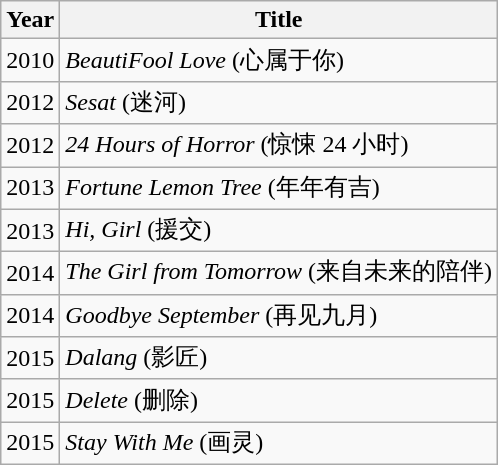<table class="wikitable">
<tr>
<th>Year</th>
<th>Title</th>
</tr>
<tr>
<td>2010</td>
<td><em>BeautiFool Love</em> (心属于你)</td>
</tr>
<tr>
<td>2012</td>
<td><em>Sesat</em> (迷河)</td>
</tr>
<tr>
<td>2012</td>
<td><em>24 Hours of Horror</em> (惊悚 24 小时)</td>
</tr>
<tr>
<td>2013</td>
<td><em>Fortune Lemon Tree</em> (年年有吉)</td>
</tr>
<tr>
<td>2013</td>
<td><em>Hi, Girl</em> (援交)</td>
</tr>
<tr>
<td>2014</td>
<td><em>The Girl from Tomorrow</em> (来自未来的陪伴)</td>
</tr>
<tr>
<td>2014</td>
<td><em>Goodbye September</em> (再见九月)</td>
</tr>
<tr>
<td>2015</td>
<td><em>Dalang</em> (影匠)</td>
</tr>
<tr>
<td>2015</td>
<td><em>Delete</em> (删除)</td>
</tr>
<tr>
<td>2015</td>
<td><em>Stay With Me</em> (画灵)</td>
</tr>
</table>
